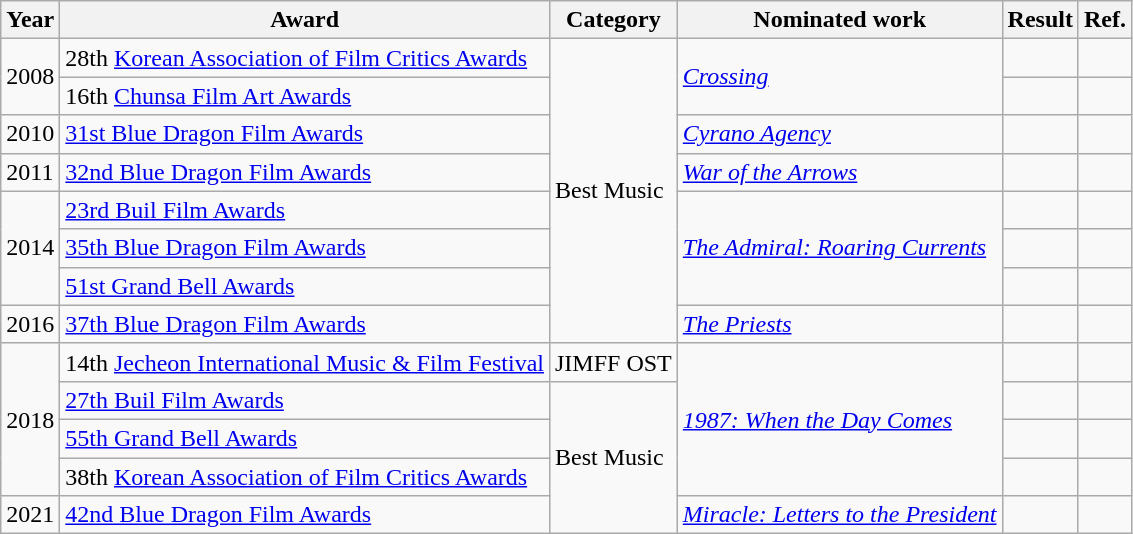<table class="wikitable">
<tr>
<th>Year</th>
<th>Award</th>
<th>Category</th>
<th>Nominated work</th>
<th>Result</th>
<th>Ref.</th>
</tr>
<tr>
<td rowspan=2>2008</td>
<td>28th <a href='#'>Korean Association of Film Critics Awards</a></td>
<td rowspan=8>Best Music</td>
<td rowspan=2><em><a href='#'>Crossing</a></em></td>
<td></td>
<td></td>
</tr>
<tr>
<td>16th <a href='#'>Chunsa Film Art Awards</a></td>
<td></td>
<td></td>
</tr>
<tr>
<td rowspan=1>2010</td>
<td><a href='#'>31st Blue Dragon Film Awards</a></td>
<td><em><a href='#'>Cyrano Agency</a></em></td>
<td></td>
<td></td>
</tr>
<tr>
<td rowspan=1>2011</td>
<td><a href='#'>32nd Blue Dragon Film Awards</a></td>
<td><em><a href='#'>War of the Arrows</a></em></td>
<td></td>
<td></td>
</tr>
<tr>
<td rowspan=3>2014</td>
<td><a href='#'>23rd Buil Film Awards</a></td>
<td rowspan=3><em><a href='#'>The Admiral: Roaring Currents</a></em></td>
<td></td>
<td></td>
</tr>
<tr>
<td><a href='#'>35th Blue Dragon Film Awards</a></td>
<td></td>
<td></td>
</tr>
<tr>
<td><a href='#'>51st Grand Bell Awards</a></td>
<td></td>
<td></td>
</tr>
<tr>
<td rowspan=1>2016</td>
<td><a href='#'>37th Blue Dragon Film Awards</a></td>
<td><em><a href='#'>The Priests</a></em></td>
<td></td>
<td></td>
</tr>
<tr>
<td rowspan=4>2018</td>
<td>14th <a href='#'>Jecheon International Music & Film Festival</a></td>
<td>JIMFF OST</td>
<td rowspan=4><em><a href='#'>1987: When the Day Comes</a></em></td>
<td></td>
<td></td>
</tr>
<tr>
<td><a href='#'>27th Buil Film Awards</a></td>
<td rowspan=4>Best Music</td>
<td></td>
<td></td>
</tr>
<tr>
<td><a href='#'>55th Grand Bell Awards</a></td>
<td></td>
<td></td>
</tr>
<tr>
<td>38th <a href='#'>Korean Association of Film Critics Awards</a></td>
<td></td>
<td></td>
</tr>
<tr>
<td>2021</td>
<td><a href='#'>42nd Blue Dragon Film Awards</a></td>
<td><em><a href='#'>Miracle: Letters to the President</a></em></td>
<td></td>
<td></td>
</tr>
</table>
